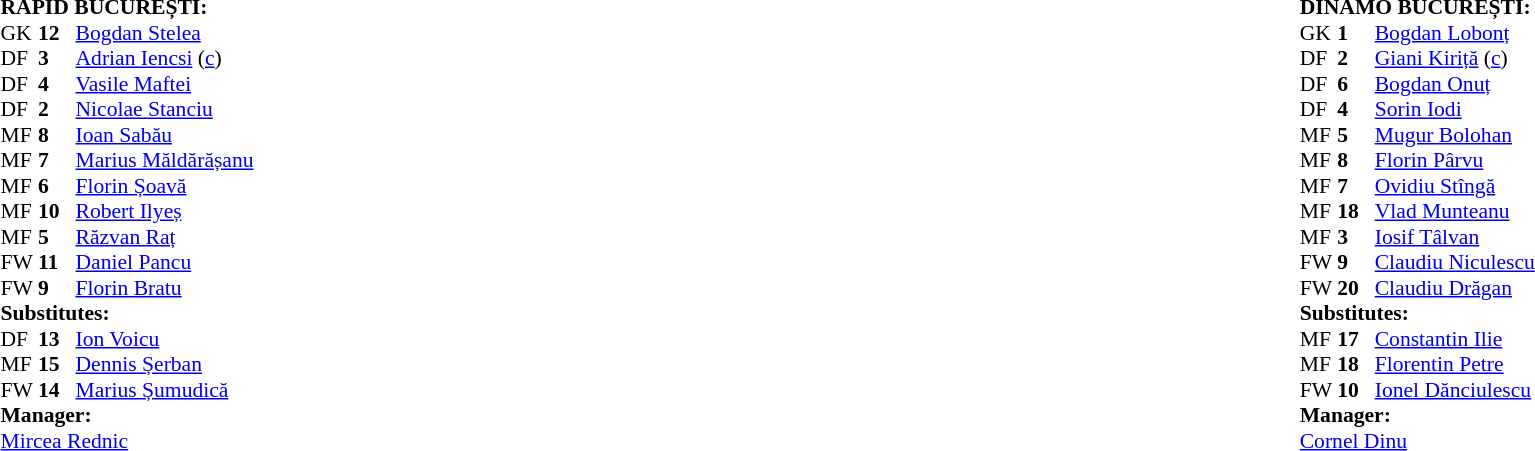<table width="100%">
<tr>
<td valign="top" width="50%"><br><table style="font-size: 90%" cellspacing="0" cellpadding="0">
<tr>
<td colspan="4"><strong>RAPID BUCUREȘTI:</strong></td>
</tr>
<tr>
<th width=25></th>
<th width=25></th>
</tr>
<tr>
<td>GK</td>
<td><strong>12</strong></td>
<td> <a href='#'>Bogdan Stelea</a></td>
</tr>
<tr>
<td>DF</td>
<td><strong>3</strong></td>
<td> <a href='#'>Adrian Iencsi</a> (<a href='#'>c</a>)</td>
<td></td>
</tr>
<tr>
<td>DF</td>
<td><strong>4</strong></td>
<td> <a href='#'>Vasile Maftei</a></td>
<td></td>
<td></td>
</tr>
<tr>
<td>DF</td>
<td><strong>2</strong></td>
<td> <a href='#'>Nicolae Stanciu</a></td>
</tr>
<tr>
<td>MF</td>
<td><strong>8</strong></td>
<td> <a href='#'>Ioan Sabău</a></td>
</tr>
<tr>
<td>MF</td>
<td><strong>7</strong></td>
<td> <a href='#'>Marius Măldărășanu</a></td>
</tr>
<tr>
<td>MF</td>
<td><strong>6</strong></td>
<td> <a href='#'>Florin Șoavă</a></td>
<td></td>
</tr>
<tr>
<td>MF</td>
<td><strong>10</strong></td>
<td> <a href='#'>Robert Ilyeș</a></td>
</tr>
<tr>
<td>MF</td>
<td><strong>5</strong></td>
<td> <a href='#'>Răzvan Raț</a></td>
</tr>
<tr>
<td>FW</td>
<td><strong>11</strong></td>
<td> <a href='#'>Daniel Pancu</a></td>
<td></td>
<td></td>
</tr>
<tr>
<td>FW</td>
<td><strong>9</strong></td>
<td> <a href='#'>Florin Bratu</a></td>
<td></td>
<td></td>
</tr>
<tr>
<td colspan=3><strong>Substitutes:</strong></td>
</tr>
<tr>
<td>DF</td>
<td><strong>13</strong></td>
<td> <a href='#'>Ion Voicu</a></td>
<td></td>
<td></td>
</tr>
<tr>
<td>MF</td>
<td><strong>15</strong></td>
<td> <a href='#'>Dennis Șerban</a></td>
<td></td>
<td></td>
</tr>
<tr>
<td>FW</td>
<td><strong>14</strong></td>
<td> <a href='#'>Marius Șumudică</a></td>
<td></td>
<td></td>
</tr>
<tr>
<td colspan=3><strong>Manager:</strong></td>
</tr>
<tr>
<td colspan=4> <a href='#'>Mircea Rednic</a></td>
</tr>
</table>
</td>
<td><br><table style="font-size: 90%" cellspacing="0" cellpadding="0" align=center>
<tr>
<td colspan="4"><strong>DINAMO BUCUREȘTI:</strong></td>
</tr>
<tr>
<th width=25></th>
<th width=25></th>
</tr>
<tr>
<td>GK</td>
<td><strong>1</strong></td>
<td> <a href='#'>Bogdan Lobonț</a></td>
</tr>
<tr>
<td>DF</td>
<td><strong>2</strong></td>
<td> <a href='#'>Giani Kiriță</a> (<a href='#'>c</a>)</td>
</tr>
<tr>
<td>DF</td>
<td><strong>6</strong></td>
<td> <a href='#'>Bogdan Onuț</a></td>
</tr>
<tr>
<td>DF</td>
<td><strong>4</strong></td>
<td> <a href='#'>Sorin Iodi</a></td>
</tr>
<tr>
<td>MF</td>
<td><strong>5</strong></td>
<td> <a href='#'>Mugur Bolohan</a></td>
<td></td>
</tr>
<tr>
<td>MF</td>
<td><strong>8</strong></td>
<td> <a href='#'>Florin Pârvu</a></td>
</tr>
<tr>
<td>MF</td>
<td><strong>7</strong></td>
<td> <a href='#'>Ovidiu Stîngă</a></td>
<td></td>
<td></td>
</tr>
<tr>
<td>MF</td>
<td><strong>18</strong></td>
<td> <a href='#'>Vlad Munteanu</a></td>
<td></td>
<td></td>
</tr>
<tr>
<td>MF</td>
<td><strong>3</strong></td>
<td> <a href='#'>Iosif Tâlvan</a></td>
<td></td>
<td></td>
</tr>
<tr>
<td>FW</td>
<td><strong>9</strong></td>
<td> <a href='#'>Claudiu Niculescu</a></td>
<td></td>
</tr>
<tr>
<td>FW</td>
<td><strong>20</strong></td>
<td> <a href='#'>Claudiu Drăgan</a></td>
</tr>
<tr>
<td colspan=3><strong>Substitutes:</strong></td>
</tr>
<tr>
<td>MF</td>
<td><strong>17</strong></td>
<td> <a href='#'>Constantin Ilie</a></td>
<td></td>
<td></td>
</tr>
<tr>
<td>MF</td>
<td><strong>18</strong></td>
<td> <a href='#'>Florentin Petre</a></td>
<td></td>
<td></td>
</tr>
<tr>
<td>FW</td>
<td><strong>10</strong></td>
<td> <a href='#'>Ionel Dănciulescu</a></td>
<td></td>
<td></td>
</tr>
<tr>
<td colspan=3><strong>Manager:</strong></td>
</tr>
<tr>
<td colspan=4> <a href='#'>Cornel Dinu</a></td>
</tr>
</table>
</td>
</tr>
<tr>
</tr>
</table>
